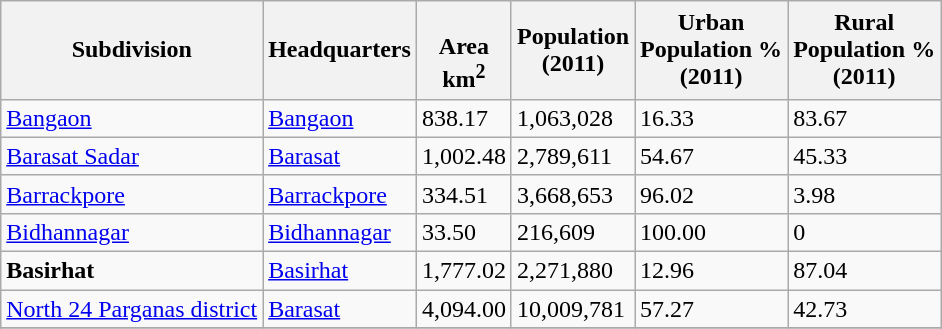<table class="wikitable sortable">
<tr>
<th>Subdivision</th>
<th>Headquarters</th>
<th><br>Area<br>km<sup>2</sup></th>
<th>Population<br>(2011)</th>
<th>Urban<br>Population %<br>(2011)</th>
<th>Rural<br> Population % <br>(2011)</th>
</tr>
<tr>
<td><a href='#'>Bangaon</a></td>
<td><a href='#'>Bangaon</a></td>
<td>838.17</td>
<td>1,063,028</td>
<td>16.33</td>
<td>83.67</td>
</tr>
<tr>
<td><a href='#'>Barasat Sadar</a></td>
<td><a href='#'>Barasat</a></td>
<td>1,002.48</td>
<td>2,789,611</td>
<td>54.67</td>
<td>45.33</td>
</tr>
<tr>
<td><a href='#'>Barrackpore</a></td>
<td><a href='#'>Barrackpore</a></td>
<td>334.51</td>
<td>3,668,653</td>
<td>96.02</td>
<td>3.98</td>
</tr>
<tr>
<td><a href='#'>Bidhannagar</a></td>
<td><a href='#'>Bidhannagar</a></td>
<td>33.50</td>
<td>216,609</td>
<td>100.00</td>
<td>0</td>
</tr>
<tr>
<td><strong>Basirhat</strong></td>
<td><a href='#'>Basirhat</a></td>
<td>1,777.02</td>
<td>2,271,880</td>
<td>12.96</td>
<td>87.04</td>
</tr>
<tr>
<td><a href='#'>North 24 Parganas district</a></td>
<td><a href='#'>Barasat</a></td>
<td>4,094.00</td>
<td>10,009,781</td>
<td>57.27</td>
<td>42.73</td>
</tr>
<tr>
</tr>
</table>
